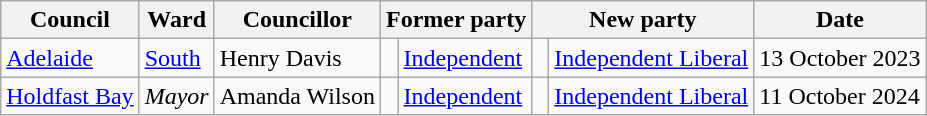<table class="wikitable sortable">
<tr>
<th>Council</th>
<th>Ward</th>
<th>Councillor</th>
<th colspan="2">Former party</th>
<th colspan="2">New party</th>
<th>Date</th>
</tr>
<tr>
<td><a href='#'>Adelaide</a></td>
<td><a href='#'>South</a></td>
<td>Henry Davis</td>
<td> </td>
<td><a href='#'>Independent</a></td>
<td> </td>
<td><a href='#'>Independent Liberal</a></td>
<td>13 October 2023</td>
</tr>
<tr>
<td><a href='#'>Holdfast Bay</a></td>
<td><em>Mayor</em></td>
<td>Amanda Wilson</td>
<td> </td>
<td><a href='#'>Independent</a></td>
<td> </td>
<td><a href='#'>Independent Liberal</a></td>
<td>11 October 2024</td>
</tr>
</table>
